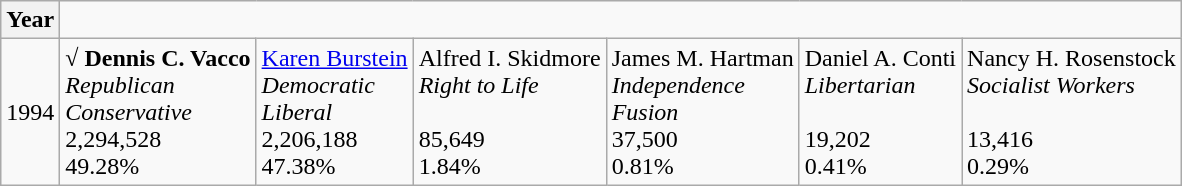<table class=wikitable>
<tr>
<th>Year</th>
</tr>
<tr>
<td>1994</td>
<td><strong>√ Dennis C. Vacco</strong><br><em>Republican<br>Conservative<br></em>2,294,528<br>49.28%</td>
<td><a href='#'>Karen Burstein</a><br><em>Democratic<br>Liberal<br></em>2,206,188<br>47.38%</td>
<td>Alfred I. Skidmore<br><em>Right to Life<br><br></em>85,649<br>1.84%</td>
<td>James M. Hartman<br><em>Independence<br>Fusion<br></em>37,500<br>0.81%</td>
<td>Daniel A. Conti<br><em>Libertarian<br><br></em>19,202<br>0.41%</td>
<td>Nancy H. Rosenstock<br><em>Socialist Workers<br><br></em>13,416<br>0.29%</td>
</tr>
</table>
